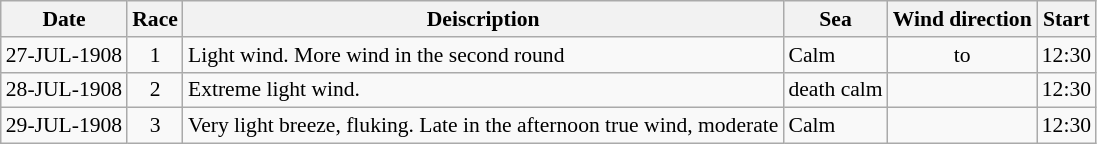<table class="wikitable" style="text-align:right; font-size:90%">
<tr>
<th>Date</th>
<th>Race</th>
<th>Deiscription</th>
<th>Sea</th>
<th>Wind direction</th>
<th>Start</th>
</tr>
<tr>
<td>27-JUL-1908</td>
<td align=center>1</td>
<td align=left>Light wind. More wind in the second round</td>
<td align=left>Calm</td>
<td align=center> to </td>
<td>12:30</td>
</tr>
<tr>
<td>28-JUL-1908</td>
<td align=center>2</td>
<td align=left>Extreme light wind.</td>
<td align=left>death calm</td>
<td align=center></td>
<td>12:30</td>
</tr>
<tr>
<td>29-JUL-1908</td>
<td align=center>3</td>
<td align=left>Very light breeze, fluking. Late in the afternoon true wind, moderate</td>
<td align=left>Calm</td>
<td align=center></td>
<td>12:30</td>
</tr>
</table>
